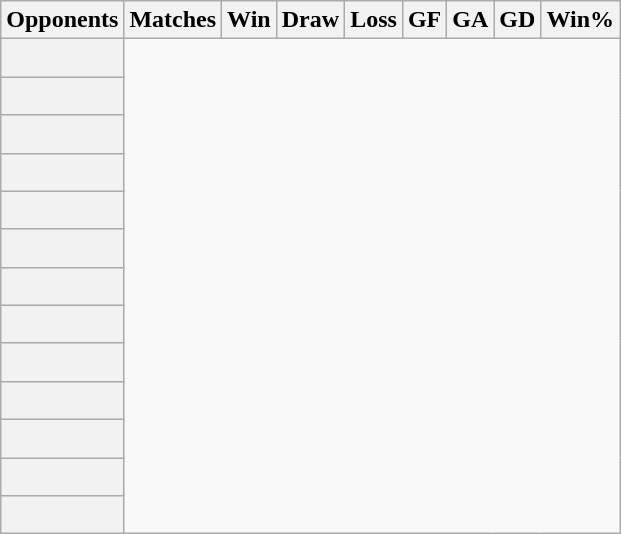<table class="wikitable plainrowheaders sortable">
<tr>
<th scope="col">Opponents</th>
<th scope="col">Matches</th>
<th scope="col">Win</th>
<th scope="col">Draw</th>
<th scope="col">Loss</th>
<th scope="col">GF</th>
<th scope="col">GA</th>
<th scope="col">GD</th>
<th scope="col">Win%</th>
</tr>
<tr>
<th scope="row"><br></th>
</tr>
<tr>
<th scope="row"><br></th>
</tr>
<tr>
<th scope="row"><br></th>
</tr>
<tr>
<th scope="row"><br></th>
</tr>
<tr>
<th scope="row"><br></th>
</tr>
<tr>
<th scope="row"><br></th>
</tr>
<tr>
<th scope="row"><br></th>
</tr>
<tr>
<th scope="row"><br></th>
</tr>
<tr>
<th scope="row"><br></th>
</tr>
<tr>
<th scope="row"><br></th>
</tr>
<tr>
<th scope="row"><br></th>
</tr>
<tr>
<th scope="row"><br></th>
</tr>
<tr>
<th scope="row"><br></th>
</tr>
</table>
